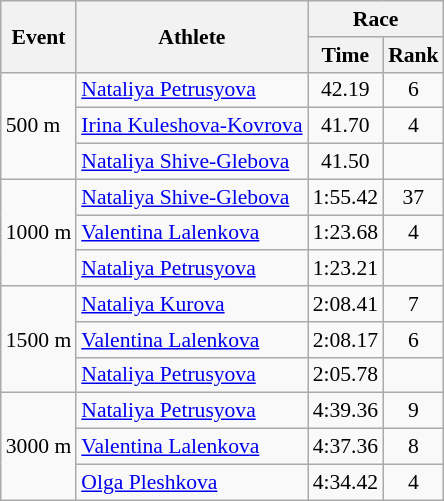<table class="wikitable" border="1" style="font-size:90%">
<tr>
<th rowspan=2>Event</th>
<th rowspan=2>Athlete</th>
<th colspan=2>Race</th>
</tr>
<tr>
<th>Time</th>
<th>Rank</th>
</tr>
<tr>
<td rowspan=3>500 m</td>
<td><a href='#'>Nataliya Petrusyova</a></td>
<td align=center>42.19</td>
<td align=center>6</td>
</tr>
<tr>
<td><a href='#'>Irina Kuleshova-Kovrova</a></td>
<td align=center>41.70</td>
<td align=center>4</td>
</tr>
<tr>
<td><a href='#'>Nataliya Shive-Glebova</a></td>
<td align=center>41.50</td>
<td align=center></td>
</tr>
<tr>
<td rowspan=3>1000 m</td>
<td><a href='#'>Nataliya Shive-Glebova</a></td>
<td align=center>1:55.42</td>
<td align=center>37</td>
</tr>
<tr>
<td><a href='#'>Valentina Lalenkova</a></td>
<td align=center>1:23.68</td>
<td align=center>4</td>
</tr>
<tr>
<td><a href='#'>Nataliya Petrusyova</a></td>
<td align=center>1:23.21</td>
<td align=center></td>
</tr>
<tr>
<td rowspan=3>1500 m</td>
<td><a href='#'>Nataliya Kurova</a></td>
<td align=center>2:08.41</td>
<td align=center>7</td>
</tr>
<tr>
<td><a href='#'>Valentina Lalenkova</a></td>
<td align=center>2:08.17</td>
<td align=center>6</td>
</tr>
<tr>
<td><a href='#'>Nataliya Petrusyova</a></td>
<td align=center>2:05.78</td>
<td align=center></td>
</tr>
<tr>
<td rowspan=3>3000 m</td>
<td><a href='#'>Nataliya Petrusyova</a></td>
<td align=center>4:39.36</td>
<td align=center>9</td>
</tr>
<tr>
<td><a href='#'>Valentina Lalenkova</a></td>
<td align=center>4:37.36</td>
<td align=center>8</td>
</tr>
<tr>
<td><a href='#'>Olga Pleshkova</a></td>
<td align=center>4:34.42</td>
<td align=center>4</td>
</tr>
</table>
